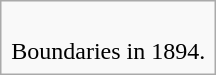<table class="infobox">
<tr>
<td style="text-align:center"><br>Boundaries in 1894.</td>
</tr>
</table>
